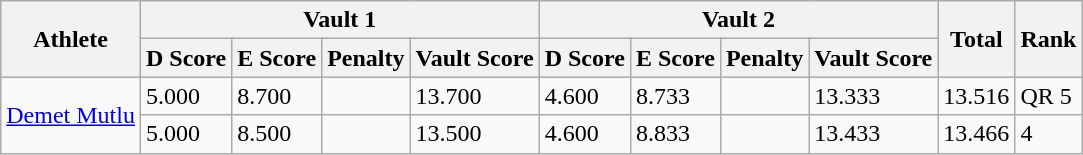<table class="wikitable" style="text-align:left;">
<tr>
<th rowspan=2>Athlete</th>
<th colspan=4>Vault 1</th>
<th colspan=4>Vault 2</th>
<th rowspan=2>Total</th>
<th rowspan=2>Rank</th>
</tr>
<tr>
<th>D Score</th>
<th>E Score</th>
<th>Penalty</th>
<th>Vault Score</th>
<th>D Score</th>
<th>E Score</th>
<th>Penalty</th>
<th>Vault Score</th>
</tr>
<tr>
<td rowspan=2><a href='#'>Demet Mutlu</a></td>
<td>5.000</td>
<td>8.700</td>
<td></td>
<td>13.700</td>
<td>4.600</td>
<td>8.733</td>
<td></td>
<td>13.333</td>
<td>13.516</td>
<td>QR 5</td>
</tr>
<tr>
<td>5.000</td>
<td>8.500</td>
<td></td>
<td>13.500</td>
<td>4.600</td>
<td>8.833</td>
<td></td>
<td>13.433</td>
<td>13.466</td>
<td>4</td>
</tr>
</table>
